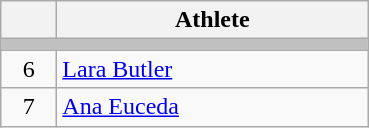<table class="wikitable">
<tr>
<th width="30"></th>
<th width="200">Athlete</th>
</tr>
<tr bgcolor="C0C0C0">
<td colspan=2></td>
</tr>
<tr>
<td align="center">6</td>
<td> <a href='#'>Lara Butler</a></td>
</tr>
<tr>
<td align="center">7</td>
<td> <a href='#'>Ana Euceda</a></td>
</tr>
</table>
